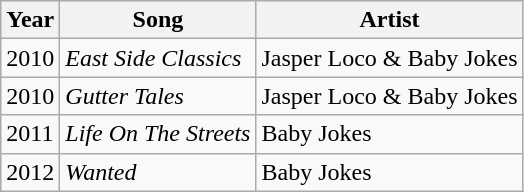<table class="wikitable sortable">
<tr>
<th>Year</th>
<th>Song</th>
<th>Artist</th>
</tr>
<tr>
<td>2010</td>
<td><em>East Side Classics</em></td>
<td>Jasper Loco & Baby Jokes</td>
</tr>
<tr>
<td>2010</td>
<td><em>Gutter Tales</em></td>
<td>Jasper Loco & Baby Jokes</td>
</tr>
<tr>
<td>2011</td>
<td><em>Life On The Streets</em></td>
<td>Baby Jokes</td>
</tr>
<tr>
<td>2012</td>
<td><em>Wanted</em></td>
<td>Baby Jokes</td>
</tr>
</table>
